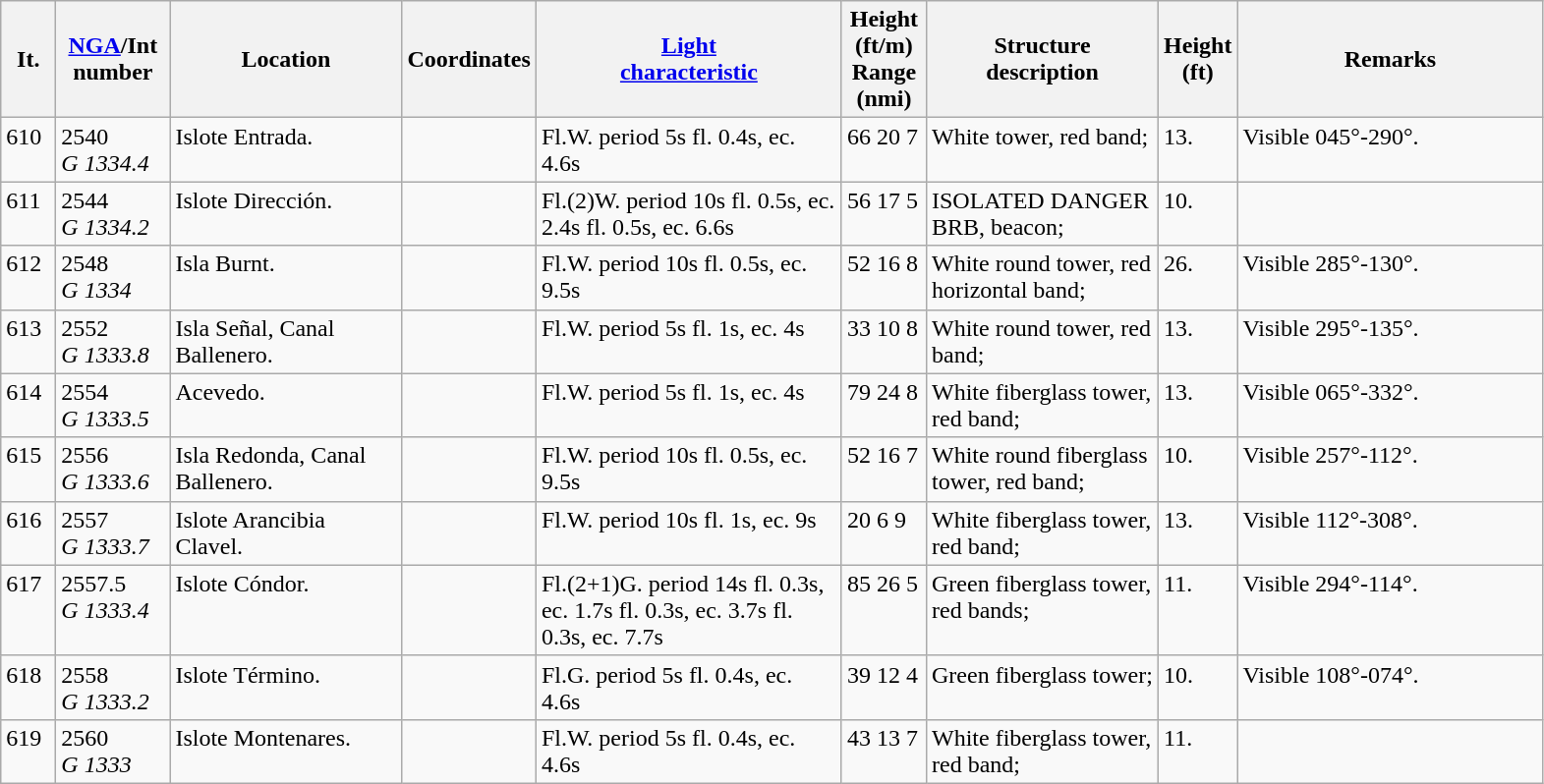<table class="wikitable">
<tr>
<th width="30">It.</th>
<th width="70"><a href='#'>NGA</a>/Int<br>number</th>
<th width="150">Location</th>
<th width="80">Coordinates</th>
<th width="200"><a href='#'>Light<br>characteristic</a></th>
<th width="50">Height (ft/m)<br>Range (nmi)</th>
<th width="150">Structure<br>description</th>
<th width="30">Height (ft)</th>
<th width="200">Remarks</th>
</tr>
<tr valign="top">
<td>610</td>
<td>2540<br><em>G 1334.4</em></td>
<td>Islote Entrada.</td>
<td></td>
<td>Fl.W. period 5s fl. 0.4s, ec. 4.6s</td>
<td>66 20 7</td>
<td>White tower, red band;</td>
<td>13.</td>
<td>Visible 045°-290°.</td>
</tr>
<tr valign="top">
<td>611</td>
<td>2544<br><em>G 1334.2</em></td>
<td>Islote Dirección.</td>
<td></td>
<td>Fl.(2)W. period 10s fl. 0.5s, ec. 2.4s fl. 0.5s, ec. 6.6s</td>
<td>56 17 5</td>
<td>ISOLATED DANGER BRB, beacon;</td>
<td>10.</td>
<td></td>
</tr>
<tr valign="top">
<td>612</td>
<td>2548<br><em>G 1334</em></td>
<td>Isla Burnt.</td>
<td></td>
<td>Fl.W. period 10s fl. 0.5s, ec. 9.5s</td>
<td>52 16 8</td>
<td>White round tower, red  horizontal band;</td>
<td>26.</td>
<td>Visible 285°-130°.</td>
</tr>
<tr valign="top">
<td>613</td>
<td>2552<br><em>G 1333.8</em></td>
<td>Isla Señal, Canal Ballenero.</td>
<td></td>
<td>Fl.W. period 5s fl. 1s, ec. 4s</td>
<td>33 10 8</td>
<td>White round tower, red band;</td>
<td>13.</td>
<td>Visible 295°-135°.</td>
</tr>
<tr valign="top">
<td>614</td>
<td>2554<br><em>G 1333.5</em></td>
<td>Acevedo.</td>
<td></td>
<td>Fl.W. period 5s fl. 1s, ec. 4s</td>
<td>79 24 8</td>
<td>White fiberglass tower, red band;</td>
<td>13.</td>
<td>Visible 065°-332°.</td>
</tr>
<tr valign="top">
<td>615</td>
<td>2556<br><em>G 1333.6</em></td>
<td>Isla Redonda, Canal Ballenero.</td>
<td></td>
<td>Fl.W. period 10s fl. 0.5s, ec. 9.5s</td>
<td>52 16 7</td>
<td>White round fiberglass tower, red  band;</td>
<td>10.</td>
<td>Visible 257°-112°.</td>
</tr>
<tr valign="top">
<td>616</td>
<td>2557<br><em>G 1333.7</em></td>
<td>Islote Arancibia Clavel.</td>
<td></td>
<td>Fl.W. period 10s fl. 1s, ec. 9s</td>
<td>20 6 9</td>
<td>White fiberglass tower, red band;</td>
<td>13.</td>
<td>Visible 112°-308°.</td>
</tr>
<tr valign="top">
<td>617</td>
<td>2557.5<br><em>G 1333.4</em></td>
<td>Islote Cóndor.</td>
<td></td>
<td>Fl.(2+1)G. period 14s fl. 0.3s, ec. 1.7s fl. 0.3s, ec. 3.7s fl. 0.3s, ec. 7.7s</td>
<td>85 26 5</td>
<td>Green fiberglass tower, red  bands;</td>
<td>11.</td>
<td>Visible 294°-114°.</td>
</tr>
<tr valign="top">
<td>618</td>
<td>2558<br><em>G 1333.2</em></td>
<td>Islote Término.</td>
<td></td>
<td>Fl.G. period 5s fl. 0.4s, ec. 4.6s</td>
<td>39 12 4</td>
<td>Green fiberglass tower;</td>
<td>10.</td>
<td>Visible 108°-074°.</td>
</tr>
<tr valign="top">
<td>619</td>
<td>2560<br><em>G 1333</em></td>
<td>Islote Montenares.</td>
<td></td>
<td>Fl.W. period 5s fl. 0.4s, ec. 4.6s</td>
<td>43 13 7</td>
<td>White fiberglass tower, red band;</td>
<td>11.</td>
<td></td>
</tr>
</table>
